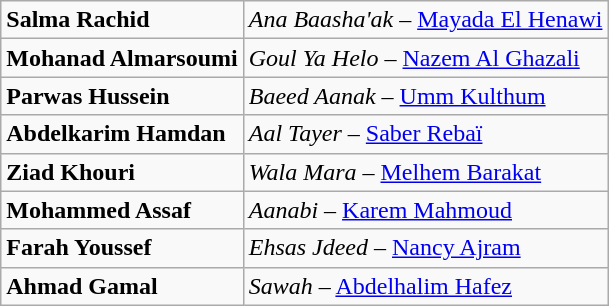<table class="wikitable">
<tr>
<td><strong>Salma Rachid</strong></td>
<td><em>Ana Baasha'ak</em> – <a href='#'>Mayada El Henawi</a></td>
</tr>
<tr>
<td><strong>Mohanad Almarsoumi</strong></td>
<td><em>Goul Ya Helo</em> – <a href='#'>Nazem Al Ghazali</a></td>
</tr>
<tr>
<td><strong>Parwas Hussein</strong></td>
<td><em>Baeed Aanak</em> – <a href='#'>Umm Kulthum</a></td>
</tr>
<tr>
<td><strong>Abdelkarim Hamdan</strong></td>
<td><em>Aal Tayer</em> – <a href='#'>Saber Rebaï</a></td>
</tr>
<tr>
<td><strong>Ziad Khouri</strong></td>
<td><em>Wala Mara</em> – <a href='#'>Melhem Barakat</a></td>
</tr>
<tr>
<td><strong>Mohammed Assaf</strong></td>
<td><em>Aanabi</em> – <a href='#'>Karem Mahmoud</a></td>
</tr>
<tr>
<td><strong>Farah Youssef</strong></td>
<td><em>Ehsas Jdeed</em> – <a href='#'>Nancy Ajram</a></td>
</tr>
<tr>
<td><strong>Ahmad Gamal</strong></td>
<td><em>Sawah</em> – <a href='#'>Abdelhalim Hafez</a></td>
</tr>
</table>
